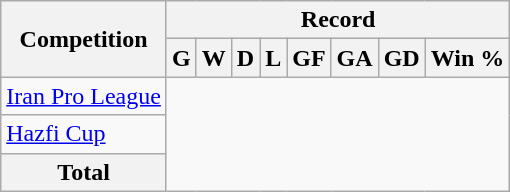<table class="wikitable" style="text-align: center">
<tr>
<th rowspan=2>Competition</th>
<th colspan=9>Record</th>
</tr>
<tr>
<th>G</th>
<th>W</th>
<th>D</th>
<th>L</th>
<th>GF</th>
<th>GA</th>
<th>GD</th>
<th>Win %</th>
</tr>
<tr>
<td style="text-align: left"><a href='#'>Iran Pro League</a><br></td>
</tr>
<tr>
<td style="text-align: left"><a href='#'>Hazfi Cup</a><br></td>
</tr>
<tr>
<th>Total<br></th>
</tr>
</table>
